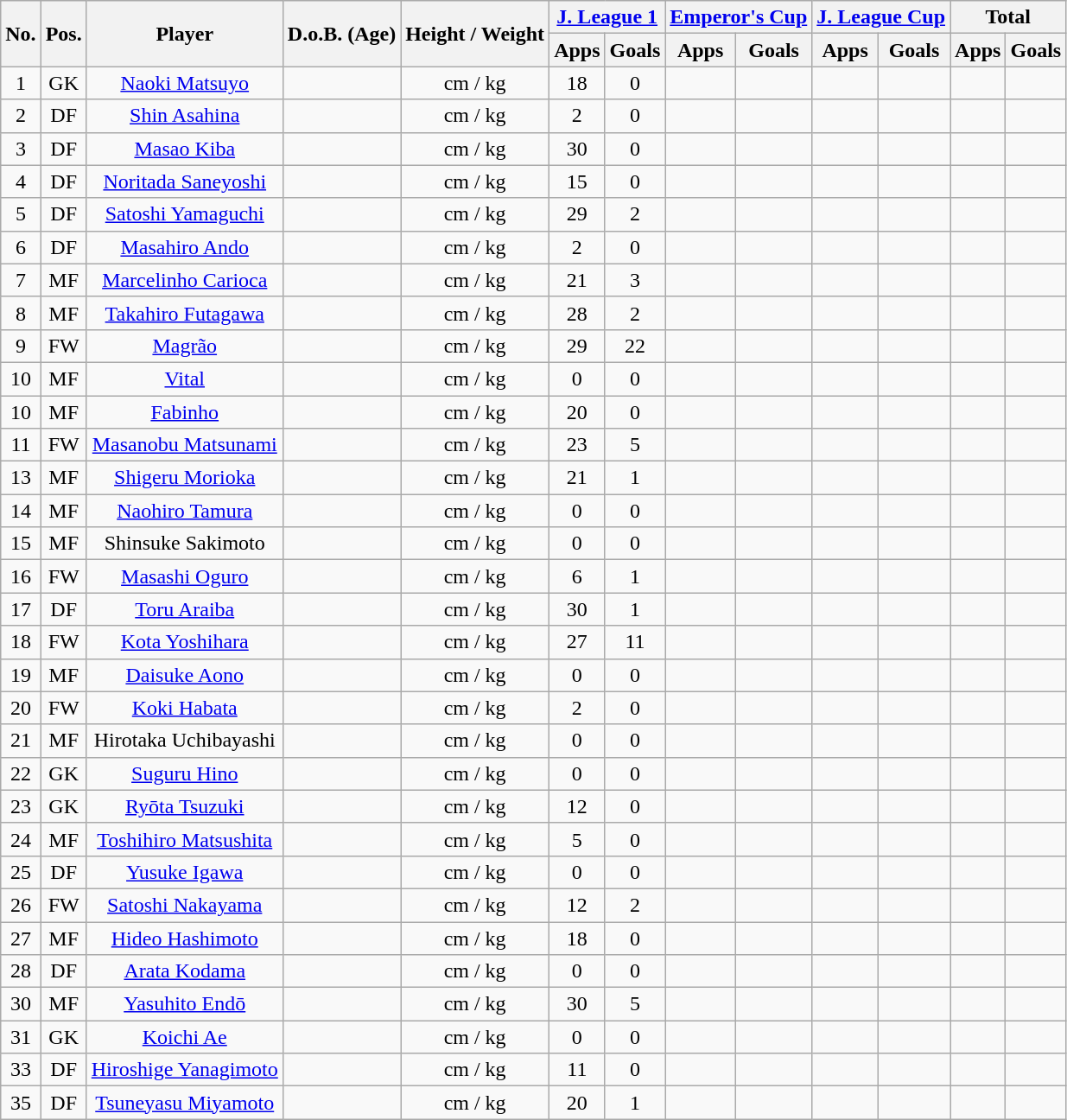<table class="wikitable" style="text-align:center;">
<tr>
<th rowspan="2">No.</th>
<th rowspan="2">Pos.</th>
<th rowspan="2">Player</th>
<th rowspan="2">D.o.B. (Age)</th>
<th rowspan="2">Height / Weight</th>
<th colspan="2"><a href='#'>J. League 1</a></th>
<th colspan="2"><a href='#'>Emperor's Cup</a></th>
<th colspan="2"><a href='#'>J. League Cup</a></th>
<th colspan="2">Total</th>
</tr>
<tr>
<th>Apps</th>
<th>Goals</th>
<th>Apps</th>
<th>Goals</th>
<th>Apps</th>
<th>Goals</th>
<th>Apps</th>
<th>Goals</th>
</tr>
<tr>
<td>1</td>
<td>GK</td>
<td><a href='#'>Naoki Matsuyo</a></td>
<td></td>
<td>cm / kg</td>
<td>18</td>
<td>0</td>
<td></td>
<td></td>
<td></td>
<td></td>
<td></td>
<td></td>
</tr>
<tr>
<td>2</td>
<td>DF</td>
<td><a href='#'>Shin Asahina</a></td>
<td></td>
<td>cm / kg</td>
<td>2</td>
<td>0</td>
<td></td>
<td></td>
<td></td>
<td></td>
<td></td>
<td></td>
</tr>
<tr>
<td>3</td>
<td>DF</td>
<td><a href='#'>Masao Kiba</a></td>
<td></td>
<td>cm / kg</td>
<td>30</td>
<td>0</td>
<td></td>
<td></td>
<td></td>
<td></td>
<td></td>
<td></td>
</tr>
<tr>
<td>4</td>
<td>DF</td>
<td><a href='#'>Noritada Saneyoshi</a></td>
<td></td>
<td>cm / kg</td>
<td>15</td>
<td>0</td>
<td></td>
<td></td>
<td></td>
<td></td>
<td></td>
<td></td>
</tr>
<tr>
<td>5</td>
<td>DF</td>
<td><a href='#'>Satoshi Yamaguchi</a></td>
<td></td>
<td>cm / kg</td>
<td>29</td>
<td>2</td>
<td></td>
<td></td>
<td></td>
<td></td>
<td></td>
<td></td>
</tr>
<tr>
<td>6</td>
<td>DF</td>
<td><a href='#'>Masahiro Ando</a></td>
<td></td>
<td>cm / kg</td>
<td>2</td>
<td>0</td>
<td></td>
<td></td>
<td></td>
<td></td>
<td></td>
<td></td>
</tr>
<tr>
<td>7</td>
<td>MF</td>
<td><a href='#'>Marcelinho Carioca</a></td>
<td></td>
<td>cm / kg</td>
<td>21</td>
<td>3</td>
<td></td>
<td></td>
<td></td>
<td></td>
<td></td>
<td></td>
</tr>
<tr>
<td>8</td>
<td>MF</td>
<td><a href='#'>Takahiro Futagawa</a></td>
<td></td>
<td>cm / kg</td>
<td>28</td>
<td>2</td>
<td></td>
<td></td>
<td></td>
<td></td>
<td></td>
<td></td>
</tr>
<tr>
<td>9</td>
<td>FW</td>
<td><a href='#'>Magrão</a></td>
<td></td>
<td>cm / kg</td>
<td>29</td>
<td>22</td>
<td></td>
<td></td>
<td></td>
<td></td>
<td></td>
<td></td>
</tr>
<tr>
<td>10</td>
<td>MF</td>
<td><a href='#'>Vital</a></td>
<td></td>
<td>cm / kg</td>
<td>0</td>
<td>0</td>
<td></td>
<td></td>
<td></td>
<td></td>
<td></td>
<td></td>
</tr>
<tr>
<td>10</td>
<td>MF</td>
<td><a href='#'>Fabinho</a></td>
<td></td>
<td>cm / kg</td>
<td>20</td>
<td>0</td>
<td></td>
<td></td>
<td></td>
<td></td>
<td></td>
<td></td>
</tr>
<tr>
<td>11</td>
<td>FW</td>
<td><a href='#'>Masanobu Matsunami</a></td>
<td></td>
<td>cm / kg</td>
<td>23</td>
<td>5</td>
<td></td>
<td></td>
<td></td>
<td></td>
<td></td>
<td></td>
</tr>
<tr>
<td>13</td>
<td>MF</td>
<td><a href='#'>Shigeru Morioka</a></td>
<td></td>
<td>cm / kg</td>
<td>21</td>
<td>1</td>
<td></td>
<td></td>
<td></td>
<td></td>
<td></td>
<td></td>
</tr>
<tr>
<td>14</td>
<td>MF</td>
<td><a href='#'>Naohiro Tamura</a></td>
<td></td>
<td>cm / kg</td>
<td>0</td>
<td>0</td>
<td></td>
<td></td>
<td></td>
<td></td>
<td></td>
<td></td>
</tr>
<tr>
<td>15</td>
<td>MF</td>
<td>Shinsuke Sakimoto</td>
<td></td>
<td>cm / kg</td>
<td>0</td>
<td>0</td>
<td></td>
<td></td>
<td></td>
<td></td>
<td></td>
<td></td>
</tr>
<tr>
<td>16</td>
<td>FW</td>
<td><a href='#'>Masashi Oguro</a></td>
<td></td>
<td>cm / kg</td>
<td>6</td>
<td>1</td>
<td></td>
<td></td>
<td></td>
<td></td>
<td></td>
<td></td>
</tr>
<tr>
<td>17</td>
<td>DF</td>
<td><a href='#'>Toru Araiba</a></td>
<td></td>
<td>cm / kg</td>
<td>30</td>
<td>1</td>
<td></td>
<td></td>
<td></td>
<td></td>
<td></td>
<td></td>
</tr>
<tr>
<td>18</td>
<td>FW</td>
<td><a href='#'>Kota Yoshihara</a></td>
<td></td>
<td>cm / kg</td>
<td>27</td>
<td>11</td>
<td></td>
<td></td>
<td></td>
<td></td>
<td></td>
<td></td>
</tr>
<tr>
<td>19</td>
<td>MF</td>
<td><a href='#'>Daisuke Aono</a></td>
<td></td>
<td>cm / kg</td>
<td>0</td>
<td>0</td>
<td></td>
<td></td>
<td></td>
<td></td>
<td></td>
<td></td>
</tr>
<tr>
<td>20</td>
<td>FW</td>
<td><a href='#'>Koki Habata</a></td>
<td></td>
<td>cm / kg</td>
<td>2</td>
<td>0</td>
<td></td>
<td></td>
<td></td>
<td></td>
<td></td>
<td></td>
</tr>
<tr>
<td>21</td>
<td>MF</td>
<td>Hirotaka Uchibayashi</td>
<td></td>
<td>cm / kg</td>
<td>0</td>
<td>0</td>
<td></td>
<td></td>
<td></td>
<td></td>
<td></td>
<td></td>
</tr>
<tr>
<td>22</td>
<td>GK</td>
<td><a href='#'>Suguru Hino</a></td>
<td></td>
<td>cm / kg</td>
<td>0</td>
<td>0</td>
<td></td>
<td></td>
<td></td>
<td></td>
<td></td>
<td></td>
</tr>
<tr>
<td>23</td>
<td>GK</td>
<td><a href='#'>Ryōta Tsuzuki</a></td>
<td></td>
<td>cm / kg</td>
<td>12</td>
<td>0</td>
<td></td>
<td></td>
<td></td>
<td></td>
<td></td>
<td></td>
</tr>
<tr>
<td>24</td>
<td>MF</td>
<td><a href='#'>Toshihiro Matsushita</a></td>
<td></td>
<td>cm / kg</td>
<td>5</td>
<td>0</td>
<td></td>
<td></td>
<td></td>
<td></td>
<td></td>
<td></td>
</tr>
<tr>
<td>25</td>
<td>DF</td>
<td><a href='#'>Yusuke Igawa</a></td>
<td></td>
<td>cm / kg</td>
<td>0</td>
<td>0</td>
<td></td>
<td></td>
<td></td>
<td></td>
<td></td>
<td></td>
</tr>
<tr>
<td>26</td>
<td>FW</td>
<td><a href='#'>Satoshi Nakayama</a></td>
<td></td>
<td>cm / kg</td>
<td>12</td>
<td>2</td>
<td></td>
<td></td>
<td></td>
<td></td>
<td></td>
<td></td>
</tr>
<tr>
<td>27</td>
<td>MF</td>
<td><a href='#'>Hideo Hashimoto</a></td>
<td></td>
<td>cm / kg</td>
<td>18</td>
<td>0</td>
<td></td>
<td></td>
<td></td>
<td></td>
<td></td>
<td></td>
</tr>
<tr>
<td>28</td>
<td>DF</td>
<td><a href='#'>Arata Kodama</a></td>
<td></td>
<td>cm / kg</td>
<td>0</td>
<td>0</td>
<td></td>
<td></td>
<td></td>
<td></td>
<td></td>
<td></td>
</tr>
<tr>
<td>30</td>
<td>MF</td>
<td><a href='#'>Yasuhito Endō</a></td>
<td></td>
<td>cm / kg</td>
<td>30</td>
<td>5</td>
<td></td>
<td></td>
<td></td>
<td></td>
<td></td>
<td></td>
</tr>
<tr>
<td>31</td>
<td>GK</td>
<td><a href='#'>Koichi Ae</a></td>
<td></td>
<td>cm / kg</td>
<td>0</td>
<td>0</td>
<td></td>
<td></td>
<td></td>
<td></td>
<td></td>
<td></td>
</tr>
<tr>
<td>33</td>
<td>DF</td>
<td><a href='#'>Hiroshige Yanagimoto</a></td>
<td></td>
<td>cm / kg</td>
<td>11</td>
<td>0</td>
<td></td>
<td></td>
<td></td>
<td></td>
<td></td>
<td></td>
</tr>
<tr>
<td>35</td>
<td>DF</td>
<td><a href='#'>Tsuneyasu Miyamoto</a></td>
<td></td>
<td>cm / kg</td>
<td>20</td>
<td>1</td>
<td></td>
<td></td>
<td></td>
<td></td>
<td></td>
<td></td>
</tr>
</table>
